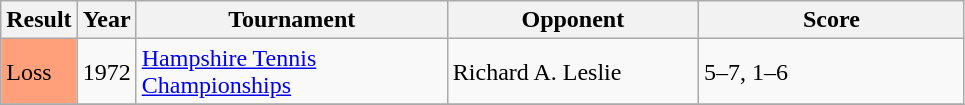<table class="sortable wikitable">
<tr>
<th style="width:40px">Result</th>
<th style="width:30px">Year</th>
<th style="width:200px">Tournament</th>
<th style="width:160px">Opponent</th>
<th style="width:170px" class="unsortable">Score</th>
</tr>
<tr>
<td style="background:#ffa07a;">Loss</td>
<td>1972</td>
<td><a href='#'>Hampshire Tennis Championships</a></td>
<td> Richard A. Leslie</td>
<td>5–7, 1–6</td>
</tr>
<tr>
</tr>
</table>
